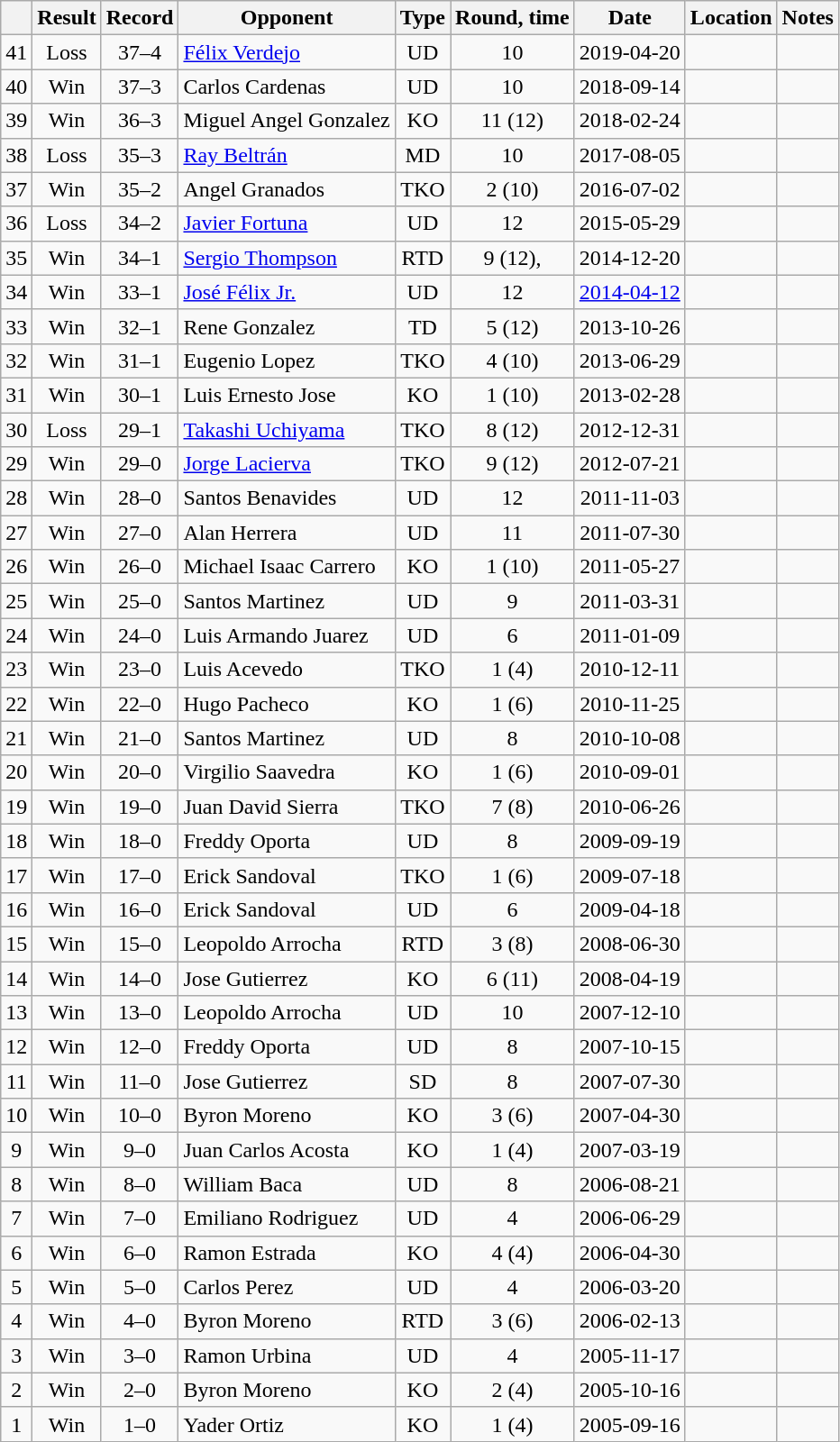<table class=wikitable style=text-align:center>
<tr>
<th></th>
<th>Result</th>
<th>Record</th>
<th>Opponent</th>
<th>Type</th>
<th>Round, time</th>
<th>Date</th>
<th>Location</th>
<th>Notes</th>
</tr>
<tr>
<td>41</td>
<td>Loss</td>
<td>37–4</td>
<td align=left><a href='#'>Félix Verdejo</a></td>
<td>UD</td>
<td>10</td>
<td>2019-04-20</td>
<td align=left></td>
<td align=left></td>
</tr>
<tr>
<td>40</td>
<td>Win</td>
<td>37–3</td>
<td align=left>Carlos Cardenas</td>
<td>UD</td>
<td>10</td>
<td>2018-09-14</td>
<td align=left></td>
<td align=left></td>
</tr>
<tr>
<td>39</td>
<td>Win</td>
<td>36–3</td>
<td align=left>Miguel Angel Gonzalez</td>
<td>KO</td>
<td>11 (12)</td>
<td>2018-02-24</td>
<td align=left></td>
<td align=left></td>
</tr>
<tr>
<td>38</td>
<td>Loss</td>
<td>35–3</td>
<td align=left><a href='#'>Ray Beltrán</a></td>
<td>MD</td>
<td>10</td>
<td>2017-08-05</td>
<td align=left></td>
<td align=left></td>
</tr>
<tr>
<td>37</td>
<td>Win</td>
<td>35–2</td>
<td align=left>Angel Granados</td>
<td>TKO</td>
<td>2 (10)</td>
<td>2016-07-02</td>
<td align=left></td>
<td align=left></td>
</tr>
<tr>
<td>36</td>
<td>Loss</td>
<td>34–2</td>
<td align=left><a href='#'>Javier Fortuna</a></td>
<td>UD</td>
<td>12</td>
<td>2015-05-29</td>
<td align=left></td>
<td align=left></td>
</tr>
<tr>
<td>35</td>
<td>Win</td>
<td>34–1</td>
<td align=left><a href='#'>Sergio Thompson</a></td>
<td>RTD</td>
<td>9 (12), </td>
<td>2014-12-20</td>
<td align=left></td>
<td align=left></td>
</tr>
<tr>
<td>34</td>
<td>Win</td>
<td>33–1</td>
<td align=left><a href='#'>José Félix Jr.</a></td>
<td>UD</td>
<td>12</td>
<td><a href='#'>2014-04-12</a></td>
<td align=left></td>
<td align=left></td>
</tr>
<tr>
<td>33</td>
<td>Win</td>
<td>32–1</td>
<td align=left>Rene Gonzalez</td>
<td>TD</td>
<td>5 (12)</td>
<td>2013-10-26</td>
<td align=left></td>
<td align=left></td>
</tr>
<tr>
<td>32</td>
<td>Win</td>
<td>31–1</td>
<td align=left>Eugenio Lopez</td>
<td>TKO</td>
<td>4 (10)</td>
<td>2013-06-29</td>
<td align=left></td>
<td align=left></td>
</tr>
<tr>
<td>31</td>
<td>Win</td>
<td>30–1</td>
<td align=left>Luis Ernesto Jose</td>
<td>KO</td>
<td>1 (10)</td>
<td>2013-02-28</td>
<td align=left></td>
<td align=left></td>
</tr>
<tr>
<td>30</td>
<td>Loss</td>
<td>29–1</td>
<td align=left><a href='#'>Takashi Uchiyama</a></td>
<td>TKO</td>
<td>8 (12)</td>
<td>2012-12-31</td>
<td align=left></td>
<td align=left></td>
</tr>
<tr>
<td>29</td>
<td>Win</td>
<td>29–0</td>
<td align=left><a href='#'>Jorge Lacierva</a></td>
<td>TKO</td>
<td>9 (12)</td>
<td>2012-07-21</td>
<td align=left></td>
<td align=left></td>
</tr>
<tr>
<td>28</td>
<td>Win</td>
<td>28–0</td>
<td align=left>Santos Benavides</td>
<td>UD</td>
<td>12</td>
<td>2011-11-03</td>
<td align=left></td>
<td align=left></td>
</tr>
<tr>
<td>27</td>
<td>Win</td>
<td>27–0</td>
<td align=left>Alan Herrera</td>
<td>UD</td>
<td>11</td>
<td>2011-07-30</td>
<td align=left></td>
<td align=left></td>
</tr>
<tr>
<td>26</td>
<td>Win</td>
<td>26–0</td>
<td align=left>Michael Isaac Carrero</td>
<td>KO</td>
<td>1 (10)</td>
<td>2011-05-27</td>
<td align=left></td>
<td align=left></td>
</tr>
<tr>
<td>25</td>
<td>Win</td>
<td>25–0</td>
<td align=left>Santos Martinez</td>
<td>UD</td>
<td>9</td>
<td>2011-03-31</td>
<td align=left></td>
<td align=left></td>
</tr>
<tr>
<td>24</td>
<td>Win</td>
<td>24–0</td>
<td align=left>Luis Armando Juarez</td>
<td>UD</td>
<td>6</td>
<td>2011-01-09</td>
<td align=left></td>
<td align=left></td>
</tr>
<tr>
<td>23</td>
<td>Win</td>
<td>23–0</td>
<td align=left>Luis Acevedo</td>
<td>TKO</td>
<td>1 (4)</td>
<td>2010-12-11</td>
<td align=left></td>
<td align=left></td>
</tr>
<tr>
<td>22</td>
<td>Win</td>
<td>22–0</td>
<td align=left>Hugo Pacheco</td>
<td>KO</td>
<td>1 (6)</td>
<td>2010-11-25</td>
<td align=left></td>
<td align=left></td>
</tr>
<tr>
<td>21</td>
<td>Win</td>
<td>21–0</td>
<td align=left>Santos Martinez</td>
<td>UD</td>
<td>8</td>
<td>2010-10-08</td>
<td align=left></td>
<td align=left></td>
</tr>
<tr>
<td>20</td>
<td>Win</td>
<td>20–0</td>
<td align=left>Virgilio Saavedra</td>
<td>KO</td>
<td>1 (6)</td>
<td>2010-09-01</td>
<td align=left></td>
<td align=left></td>
</tr>
<tr>
<td>19</td>
<td>Win</td>
<td>19–0</td>
<td align=left>Juan David Sierra</td>
<td>TKO</td>
<td>7 (8)</td>
<td>2010-06-26</td>
<td align=left></td>
<td align=left></td>
</tr>
<tr>
<td>18</td>
<td>Win</td>
<td>18–0</td>
<td align=left>Freddy Oporta</td>
<td>UD</td>
<td>8</td>
<td>2009-09-19</td>
<td align=left></td>
<td align=left></td>
</tr>
<tr>
<td>17</td>
<td>Win</td>
<td>17–0</td>
<td align=left>Erick Sandoval</td>
<td>TKO</td>
<td>1 (6)</td>
<td>2009-07-18</td>
<td align=left></td>
<td align=left></td>
</tr>
<tr>
<td>16</td>
<td>Win</td>
<td>16–0</td>
<td align=left>Erick Sandoval</td>
<td>UD</td>
<td>6</td>
<td>2009-04-18</td>
<td align=left></td>
<td align=left></td>
</tr>
<tr>
<td>15</td>
<td>Win</td>
<td>15–0</td>
<td align=left>Leopoldo Arrocha</td>
<td>RTD</td>
<td>3 (8)</td>
<td>2008-06-30</td>
<td align=left></td>
<td align=left></td>
</tr>
<tr>
<td>14</td>
<td>Win</td>
<td>14–0</td>
<td align=left>Jose Gutierrez</td>
<td>KO</td>
<td>6 (11)</td>
<td>2008-04-19</td>
<td align=left></td>
<td align=left></td>
</tr>
<tr>
<td>13</td>
<td>Win</td>
<td>13–0</td>
<td align=left>Leopoldo Arrocha</td>
<td>UD</td>
<td>10</td>
<td>2007-12-10</td>
<td align=left></td>
<td align=left></td>
</tr>
<tr>
<td>12</td>
<td>Win</td>
<td>12–0</td>
<td align=left>Freddy Oporta</td>
<td>UD</td>
<td>8</td>
<td>2007-10-15</td>
<td align=left></td>
<td align=left></td>
</tr>
<tr>
<td>11</td>
<td>Win</td>
<td>11–0</td>
<td align=left>Jose Gutierrez</td>
<td>SD</td>
<td>8</td>
<td>2007-07-30</td>
<td align=left></td>
<td align=left></td>
</tr>
<tr>
<td>10</td>
<td>Win</td>
<td>10–0</td>
<td align=left>Byron Moreno</td>
<td>KO</td>
<td>3 (6)</td>
<td>2007-04-30</td>
<td align=left></td>
<td align=left></td>
</tr>
<tr>
<td>9</td>
<td>Win</td>
<td>9–0</td>
<td align=left>Juan Carlos Acosta</td>
<td>KO</td>
<td>1 (4)</td>
<td>2007-03-19</td>
<td align=left></td>
<td align=left></td>
</tr>
<tr>
<td>8</td>
<td>Win</td>
<td>8–0</td>
<td align=left>William Baca</td>
<td>UD</td>
<td>8</td>
<td>2006-08-21</td>
<td align=left></td>
<td align=left></td>
</tr>
<tr>
<td>7</td>
<td>Win</td>
<td>7–0</td>
<td align=left>Emiliano Rodriguez</td>
<td>UD</td>
<td>4</td>
<td>2006-06-29</td>
<td align=left></td>
<td align=left></td>
</tr>
<tr>
<td>6</td>
<td>Win</td>
<td>6–0</td>
<td align=left>Ramon Estrada</td>
<td>KO</td>
<td>4 (4)</td>
<td>2006-04-30</td>
<td align=left></td>
<td align=left></td>
</tr>
<tr>
<td>5</td>
<td>Win</td>
<td>5–0</td>
<td align=left>Carlos Perez</td>
<td>UD</td>
<td>4</td>
<td>2006-03-20</td>
<td align=left></td>
<td align=left></td>
</tr>
<tr>
<td>4</td>
<td>Win</td>
<td>4–0</td>
<td align=left>Byron Moreno</td>
<td>RTD</td>
<td>3 (6)</td>
<td>2006-02-13</td>
<td align=left></td>
<td align=left></td>
</tr>
<tr>
<td>3</td>
<td>Win</td>
<td>3–0</td>
<td align=left>Ramon Urbina</td>
<td>UD</td>
<td>4</td>
<td>2005-11-17</td>
<td align=left></td>
<td align=left></td>
</tr>
<tr>
<td>2</td>
<td>Win</td>
<td>2–0</td>
<td align=left>Byron Moreno</td>
<td>KO</td>
<td>2 (4)</td>
<td>2005-10-16</td>
<td align=left></td>
<td align=left></td>
</tr>
<tr>
<td>1</td>
<td>Win</td>
<td>1–0</td>
<td align=left>Yader Ortiz</td>
<td>KO</td>
<td>1 (4)</td>
<td>2005-09-16</td>
<td align=left></td>
<td align=left></td>
</tr>
</table>
